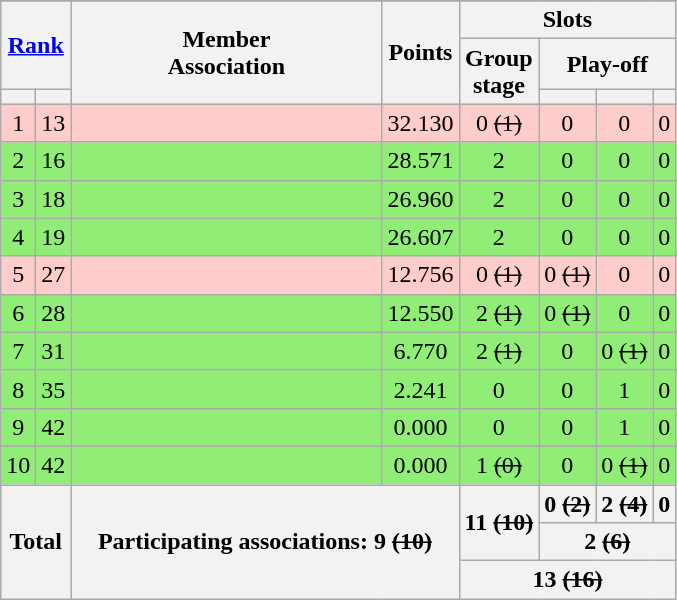<table class="wikitable" style="text-align:center">
<tr>
</tr>
<tr>
<th colspan=2 rowspan=2><a href='#'>Rank</a></th>
<th rowspan=3 width=200>Member<br>Association</th>
<th rowspan=3>Points</th>
<th colspan=5>Slots</th>
</tr>
<tr>
<th rowspan=2>Group<br>stage</th>
<th colspan=4>Play-off</th>
</tr>
<tr>
<th></th>
<th></th>
<th></th>
<th></th>
<th></th>
</tr>
<tr bgcolor=#ffcccc>
<td>1</td>
<td>13</td>
<td align=left></td>
<td>32.130</td>
<td>0 <s>(1)</s></td>
<td>0</td>
<td>0</td>
<td>0</td>
</tr>
<tr bgcolor=#90ee77>
<td>2</td>
<td>16</td>
<td align=left></td>
<td>28.571</td>
<td>2</td>
<td>0</td>
<td>0</td>
<td>0</td>
</tr>
<tr bgcolor=#90ee77>
<td>3</td>
<td>18</td>
<td align=left></td>
<td>26.960</td>
<td>2</td>
<td>0</td>
<td>0</td>
<td>0</td>
</tr>
<tr bgcolor=#90ee77>
<td>4</td>
<td>19</td>
<td align=left></td>
<td>26.607</td>
<td>2</td>
<td>0</td>
<td>0</td>
<td>0</td>
</tr>
<tr bgcolor=#ffcccc>
<td>5</td>
<td>27</td>
<td align=left></td>
<td>12.756</td>
<td>0 <s>(1)</s></td>
<td>0 <s>(1)</s></td>
<td>0</td>
<td>0</td>
</tr>
<tr bgcolor=#90ee77>
<td>6</td>
<td>28</td>
<td align=left></td>
<td>12.550</td>
<td>2 <s>(1)</s></td>
<td>0 <s>(1)</s></td>
<td>0</td>
<td>0</td>
</tr>
<tr bgcolor=#90ee77>
<td>7</td>
<td>31</td>
<td align=left></td>
<td>6.770</td>
<td>2 <s>(1)</s></td>
<td>0</td>
<td>0 <s>(1)</s></td>
<td>0</td>
</tr>
<tr bgcolor=#90ee77>
<td>8</td>
<td>35</td>
<td align=left></td>
<td>2.241</td>
<td>0</td>
<td>0</td>
<td>1</td>
<td>0</td>
</tr>
<tr bgcolor=#90ee77>
<td>9</td>
<td>42</td>
<td align=left></td>
<td>0.000</td>
<td>0</td>
<td>0</td>
<td>1</td>
<td>0</td>
</tr>
<tr bgcolor=#90ee77>
<td>10</td>
<td>42</td>
<td align=left></td>
<td>0.000</td>
<td>1 <s>(0)</s></td>
<td>0</td>
<td>0 <s>(1)</s></td>
<td>0</td>
</tr>
<tr>
<th colspan=2 rowspan=3>Total</th>
<th colspan=2 rowspan=3>Participating associations: 9 <s>(10)</s></th>
<th rowspan=2>11 <s>(10)</s></th>
<th>0 <s>(2)</s></th>
<th>2 <s>(4)</s></th>
<th>0</th>
</tr>
<tr>
<th colspan=3>2 <s>(6)</s></th>
</tr>
<tr>
<th colspan=4>13 <s>(16)</s></th>
</tr>
</table>
